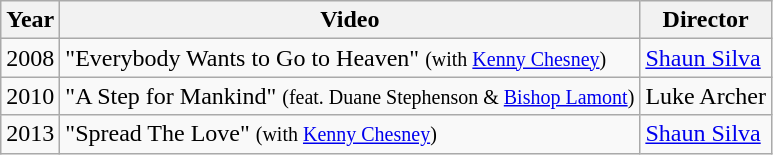<table class="wikitable">
<tr>
<th>Year</th>
<th>Video</th>
<th>Director</th>
</tr>
<tr>
<td>2008</td>
<td align="left">"Everybody Wants to Go to Heaven" <small>(with <a href='#'>Kenny Chesney</a>)</small></td>
<td><a href='#'>Shaun Silva</a></td>
</tr>
<tr>
<td>2010</td>
<td align="left">"A Step for Mankind" <small>(feat. Duane Stephenson & <a href='#'>Bishop Lamont</a>)</small></td>
<td>Luke Archer</td>
</tr>
<tr>
<td>2013</td>
<td align="left">"Spread The Love" <small>(with <a href='#'>Kenny Chesney</a>)</small></td>
<td><a href='#'>Shaun Silva</a></td>
</tr>
</table>
